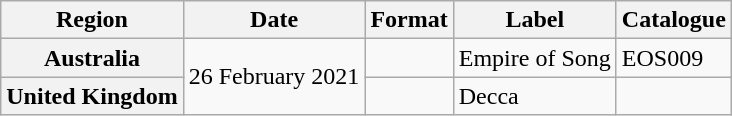<table class="wikitable plainrowheaders">
<tr>
<th scope="col">Region</th>
<th scope="col">Date</th>
<th scope="col">Format</th>
<th scope="col">Label</th>
<th scope="col">Catalogue</th>
</tr>
<tr>
<th scope="row">Australia</th>
<td rowspan="2">26 February 2021</td>
<td></td>
<td>Empire of Song</td>
<td>EOS009</td>
</tr>
<tr>
<th scope="row">United Kingdom</th>
<td></td>
<td>Decca</td>
<td></td>
</tr>
</table>
